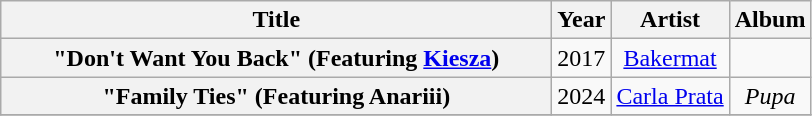<table class="wikitable plainrowheaders" style="text-align:center;">
<tr>
<th scope="col" style="width:22.5em;">Title</th>
<th scope="col">Year</th>
<th scope="col">Artist</th>
<th scope="col">Album</th>
</tr>
<tr>
<th scope="row">"Don't Want You Back" (Featuring <a href='#'>Kiesza</a>)</th>
<td>2017</td>
<td><a href='#'>Bakermat</a></td>
<td></td>
</tr>
<tr>
<th scope="row">"Family Ties" (Featuring Anariii)</th>
<td>2024</td>
<td><a href='#'>Carla Prata</a></td>
<td><em>Pupa</em></td>
</tr>
<tr>
</tr>
</table>
